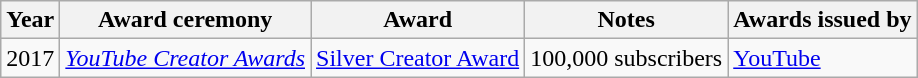<table class="wikitable">
<tr>
<th>Year</th>
<th>Award ceremony</th>
<th>Award</th>
<th>Notes</th>
<th>Awards issued by</th>
</tr>
<tr>
<td>2017</td>
<td><em><a href='#'>YouTube Creator Awards</a></em></td>
<td><a href='#'>Silver Creator Award</a></td>
<td>100,000 subscribers</td>
<td><a href='#'>YouTube</a></td>
</tr>
</table>
